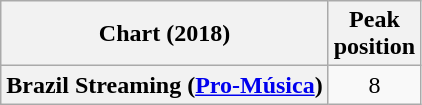<table class="wikitable plainrowheaders" style="text-align:center">
<tr>
<th scope="col">Chart (2018)</th>
<th scope="col">Peak<br>position</th>
</tr>
<tr>
<th scope="row">Brazil Streaming (<a href='#'>Pro-Música</a>)</th>
<td>8</td>
</tr>
</table>
